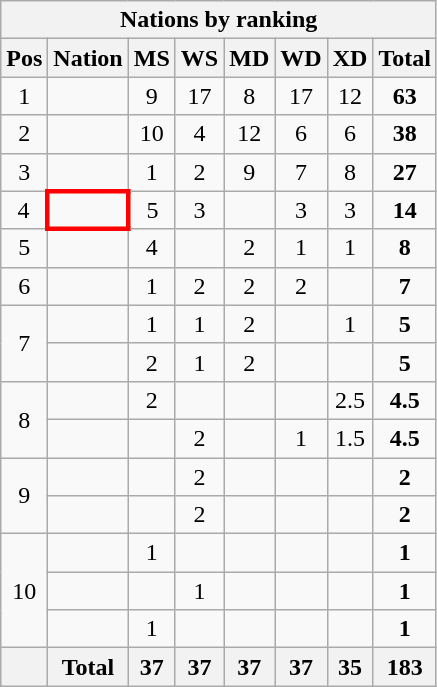<table class="wikitable" style="text-align:center">
<tr>
<th colspan=10>Nations by ranking</th>
</tr>
<tr>
<th>Pos</th>
<th>Nation</th>
<th>MS</th>
<th>WS</th>
<th>MD</th>
<th>WD</th>
<th>XD</th>
<th>Total</th>
</tr>
<tr>
<td>1</td>
<td align=left></td>
<td>9</td>
<td>17</td>
<td>8</td>
<td>17</td>
<td>12</td>
<td><strong>63</strong></td>
</tr>
<tr>
<td>2</td>
<td align=left></td>
<td>10</td>
<td>4</td>
<td>12</td>
<td>6</td>
<td>6</td>
<td><strong>38</strong></td>
</tr>
<tr>
<td>3</td>
<td align=left></td>
<td>1</td>
<td>2</td>
<td>9</td>
<td>7</td>
<td>8</td>
<td><strong>27</strong></td>
</tr>
<tr>
<td>4</td>
<td align=left style="border: 3px solid red"><strong></strong></td>
<td>5</td>
<td>3</td>
<td></td>
<td>3</td>
<td>3</td>
<td><strong>14</strong></td>
</tr>
<tr>
<td>5</td>
<td align=left></td>
<td>4</td>
<td></td>
<td>2</td>
<td>1</td>
<td>1</td>
<td><strong>8</strong></td>
</tr>
<tr>
<td>6</td>
<td align=left></td>
<td>1</td>
<td>2</td>
<td>2</td>
<td>2</td>
<td></td>
<td><strong>7</strong></td>
</tr>
<tr>
<td rowspan=2>7</td>
<td align=left></td>
<td>1</td>
<td>1</td>
<td>2</td>
<td></td>
<td>1</td>
<td><strong>5</strong></td>
</tr>
<tr>
<td align=left></td>
<td>2</td>
<td>1</td>
<td>2</td>
<td></td>
<td></td>
<td><strong>5</strong></td>
</tr>
<tr>
<td rowspan=2>8</td>
<td align=left></td>
<td>2</td>
<td></td>
<td></td>
<td></td>
<td>2.5</td>
<td><strong>4.5</strong></td>
</tr>
<tr>
<td align=left></td>
<td></td>
<td>2</td>
<td></td>
<td>1</td>
<td>1.5</td>
<td><strong>4.5</strong></td>
</tr>
<tr>
<td rowspan=2>9</td>
<td align=left></td>
<td></td>
<td>2</td>
<td></td>
<td></td>
<td></td>
<td><strong>2</strong></td>
</tr>
<tr>
<td align=left></td>
<td></td>
<td>2</td>
<td></td>
<td></td>
<td></td>
<td><strong>2</strong></td>
</tr>
<tr>
<td rowspan=3>10</td>
<td align=left></td>
<td>1</td>
<td></td>
<td></td>
<td></td>
<td></td>
<td><strong>1</strong></td>
</tr>
<tr>
<td align=left></td>
<td></td>
<td>1</td>
<td></td>
<td></td>
<td></td>
<td><strong>1</strong></td>
</tr>
<tr>
<td align=left></td>
<td>1</td>
<td></td>
<td></td>
<td></td>
<td></td>
<td><strong>1</strong></td>
</tr>
<tr align=center>
<th></th>
<th align=left>Total</th>
<th>37</th>
<th>37</th>
<th>37</th>
<th>37</th>
<th>35</th>
<th>183</th>
</tr>
</table>
